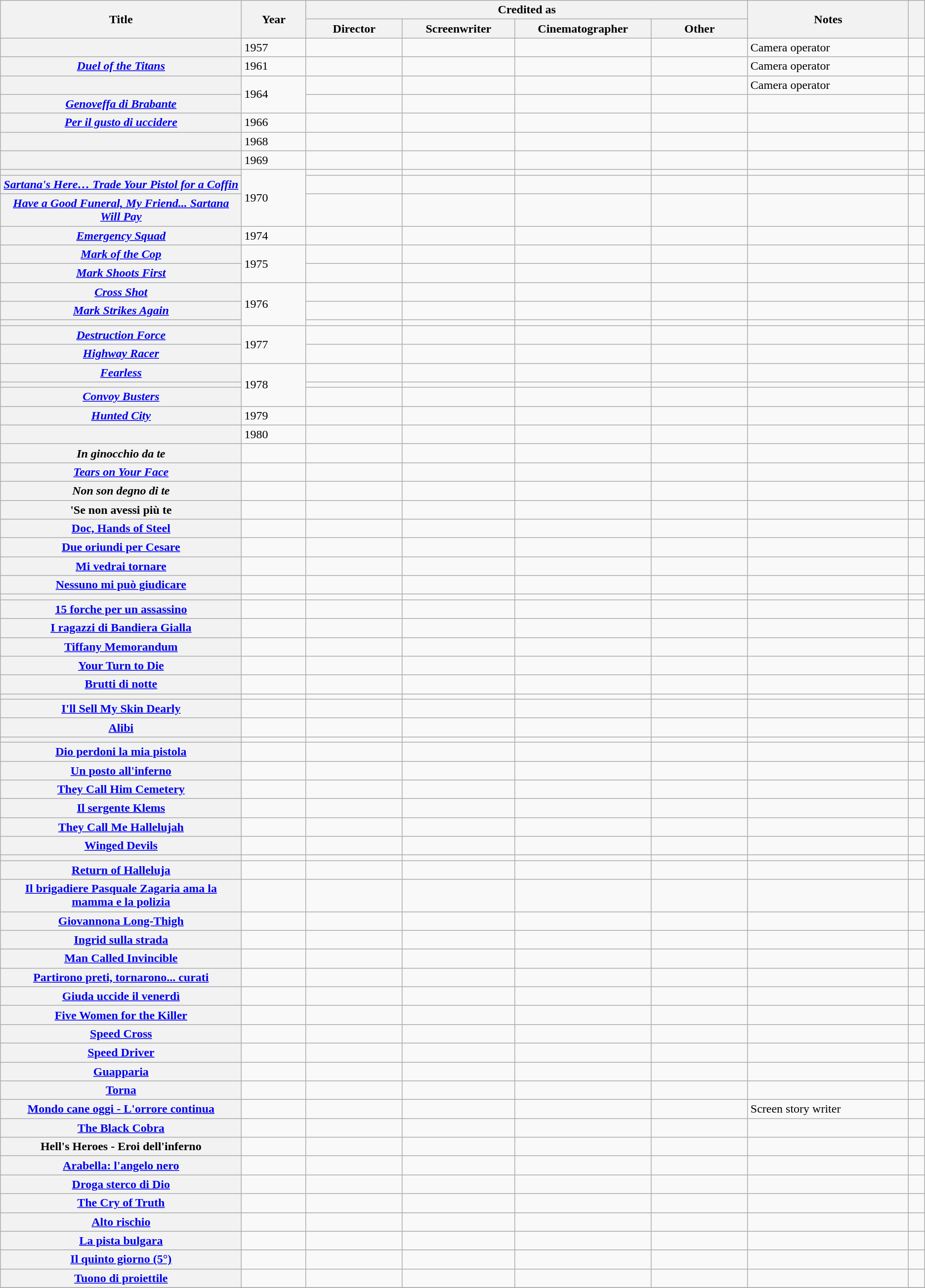<table class="wikitable sortable plainrowheaders">
<tr>
<th width="15%" rowspan="2" scope="col">Title</th>
<th width="4%" rowspan="2" scope="col">Year</th>
<th colspan="4" scope="col">Credited as</th>
<th width="10%" rowspan="2" scope="col" class="unsortable">Notes</th>
<th width="1%" rowspan="2" scope="col" class="unsortable"></th>
</tr>
<tr>
<th width=6%>Director</th>
<th width=6%>Screenwriter</th>
<th width=6%>Cinematographer</th>
<th width=6%>Other</th>
</tr>
<tr>
<th scope="row"></th>
<td>1957</td>
<td></td>
<td></td>
<td></td>
<td></td>
<td>Camera operator</td>
<td style="text-align:center;"></td>
</tr>
<tr>
<th scope="row"><em><a href='#'>Duel of the Titans</a></em></th>
<td>1961</td>
<td></td>
<td></td>
<td></td>
<td></td>
<td>Camera operator</td>
<td style="text-align:center;"></td>
</tr>
<tr>
<th scope="row"></th>
<td rowspan="2">1964</td>
<td></td>
<td></td>
<td></td>
<td></td>
<td>Camera operator</td>
<td style="text-align:center;"></td>
</tr>
<tr>
<th scope="row"><em><a href='#'>Genoveffa di Brabante</a></em></th>
<td></td>
<td></td>
<td></td>
<td></td>
<td></td>
<td style="text-align:center;"></td>
</tr>
<tr>
<th scope="row"><em><a href='#'>Per il gusto di uccidere</a></em></th>
<td>1966</td>
<td></td>
<td></td>
<td></td>
<td></td>
<td></td>
<td style="text-align:center;"></td>
</tr>
<tr>
<th scope="row"></th>
<td>1968</td>
<td></td>
<td></td>
<td></td>
<td></td>
<td></td>
<td style="text-align:center;"></td>
</tr>
<tr>
<th scope="row"></th>
<td>1969</td>
<td></td>
<td></td>
<td></td>
<td></td>
<td></td>
<td style="text-align:center;"></td>
</tr>
<tr>
<th scope="row"></th>
<td rowspan="3">1970</td>
<td></td>
<td></td>
<td></td>
<td></td>
<td></td>
<td style="text-align:center;"></td>
</tr>
<tr>
<th scope="row"><em><a href='#'>Sartana's Here… Trade Your Pistol for a Coffin</a></em></th>
<td></td>
<td></td>
<td></td>
<td></td>
<td></td>
<td style="text-align:center;"></td>
</tr>
<tr>
<th scope="row"><em><a href='#'>Have a Good Funeral, My Friend... Sartana Will Pay</a></em></th>
<td></td>
<td></td>
<td></td>
<td></td>
<td></td>
<td style="text-align:center;"></td>
</tr>
<tr>
<th scope="row"><em><a href='#'>Emergency Squad</a></em></th>
<td>1974</td>
<td></td>
<td></td>
<td></td>
<td></td>
<td></td>
<td style="text-align:center;"></td>
</tr>
<tr>
<th scope="row"><em><a href='#'>Mark of the Cop</a></em></th>
<td rowspan="2">1975</td>
<td></td>
<td></td>
<td></td>
<td></td>
<td></td>
<td style="text-align:center;"></td>
</tr>
<tr>
<th scope="row"><em><a href='#'>Mark Shoots First</a></em></th>
<td></td>
<td></td>
<td></td>
<td></td>
<td></td>
<td style="text-align:center;"></td>
</tr>
<tr>
<th scope="row"><em><a href='#'>Cross Shot</a></em></th>
<td rowspan="3">1976</td>
<td></td>
<td></td>
<td></td>
<td></td>
<td></td>
<td style="text-align:center;"></td>
</tr>
<tr>
<th scope="row"><em><a href='#'>Mark Strikes Again</a></em></th>
<td></td>
<td></td>
<td></td>
<td></td>
<td></td>
<td style="text-align:center;"></td>
</tr>
<tr>
<th scope="row"></th>
<td></td>
<td></td>
<td></td>
<td></td>
<td></td>
<td style="text-align:center;"></td>
</tr>
<tr>
<th scope="row"><em><a href='#'>Destruction Force</a></em></th>
<td rowspan="2">1977</td>
<td></td>
<td></td>
<td></td>
<td></td>
<td></td>
<td style="text-align:center;"></td>
</tr>
<tr>
<th scope="row"><em><a href='#'>Highway Racer</a></em></th>
<td></td>
<td></td>
<td></td>
<td></td>
<td></td>
<td style="text-align:center;"></td>
</tr>
<tr>
<th scope="row"><em><a href='#'>Fearless</a></em></th>
<td rowspan="3">1978</td>
<td></td>
<td></td>
<td></td>
<td></td>
<td></td>
<td style="text-align:center;"></td>
</tr>
<tr>
<th scope="row"></th>
<td></td>
<td></td>
<td></td>
<td></td>
<td></td>
<td style="text-align:center;"></td>
</tr>
<tr>
<th scope="row"><em><a href='#'>Convoy Busters</a></em></th>
<td></td>
<td></td>
<td></td>
<td></td>
<td></td>
<td style="text-align:center;"></td>
</tr>
<tr>
<th scope="row"><em><a href='#'>Hunted City</a></em></th>
<td>1979</td>
<td></td>
<td></td>
<td></td>
<td></td>
<td></td>
<td style="text-align:center;"></td>
</tr>
<tr>
<th scope="row"></th>
<td>1980</td>
<td></td>
<td></td>
<td></td>
<td></td>
<td></td>
<td style="text-align:center;"></td>
</tr>
<tr>
<th scope="row"><em>In ginocchio da te</em></th>
<td></td>
<td></td>
<td></td>
<td></td>
<td></td>
<td></td>
<td style="text-align:center;"></td>
</tr>
<tr>
<th scope="row"><em><a href='#'>Tears on Your Face</a></em></th>
<td></td>
<td></td>
<td></td>
<td></td>
<td></td>
<td></td>
<td style="text-align:center;"></td>
</tr>
<tr>
<th scope="row"><em>Non son degno di te</em></th>
<td></td>
<td></td>
<td></td>
<td></td>
<td></td>
<td></td>
<td style="text-align:center;"></td>
</tr>
<tr>
<th scope="row">'Se non avessi più te<em></th>
<td></td>
<td></td>
<td></td>
<td></td>
<td></td>
<td></td>
<td style="text-align:center;"></td>
</tr>
<tr>
<th scope="row"></em><a href='#'>Doc, Hands of Steel</a><em></th>
<td></td>
<td></td>
<td></td>
<td></td>
<td></td>
<td></td>
<td style="text-align:center;"></td>
</tr>
<tr>
<th scope="row"></em><a href='#'>Due oriundi per Cesare</a><em></th>
<td></td>
<td></td>
<td></td>
<td></td>
<td></td>
<td></td>
<td style="text-align:center;"></td>
</tr>
<tr>
<th scope="row"></em><a href='#'>Mi vedrai tornare</a><em></th>
<td></td>
<td></td>
<td></td>
<td></td>
<td></td>
<td></td>
<td style="text-align:center;"></td>
</tr>
<tr>
<th scope="row"></em><a href='#'>Nessuno mi può giudicare</a><em></th>
<td></td>
<td></td>
<td></td>
<td></td>
<td></td>
<td></td>
<td style="text-align:center;"></td>
</tr>
<tr>
<th scope="row"></th>
<td></td>
<td></td>
<td></td>
<td></td>
<td></td>
<td></td>
<td style="text-align:center;"></td>
</tr>
<tr>
<th scope="row"></em><a href='#'>15 forche per un assassino</a><em></th>
<td></td>
<td></td>
<td></td>
<td></td>
<td></td>
<td></td>
<td style="text-align:center;"></td>
</tr>
<tr>
<th scope="row"></em><a href='#'>I ragazzi di Bandiera Gialla</a><em></th>
<td></td>
<td></td>
<td></td>
<td></td>
<td></td>
<td></td>
<td style="text-align:center;"></td>
</tr>
<tr>
<th scope="row"></em><a href='#'>Tiffany Memorandum</a><em></th>
<td></td>
<td></td>
<td></td>
<td></td>
<td></td>
<td></td>
<td style="text-align:center;"></td>
</tr>
<tr>
<th scope="row"></em><a href='#'>Your Turn to Die</a><em></th>
<td></td>
<td></td>
<td></td>
<td></td>
<td></td>
<td></td>
<td style="text-align:center;"></td>
</tr>
<tr>
<th scope="row"></em><a href='#'>Brutti di notte</a><em></th>
<td></td>
<td></td>
<td></td>
<td></td>
<td></td>
<td></td>
<td style="text-align:center;"></td>
</tr>
<tr>
<th scope="row"></th>
<td></td>
<td></td>
<td></td>
<td></td>
<td></td>
<td></td>
<td style="text-align:center;"></td>
</tr>
<tr>
<th scope="row"></em><a href='#'>I'll Sell My Skin Dearly</a><em></th>
<td></td>
<td></td>
<td></td>
<td></td>
<td></td>
<td></td>
<td style="text-align:center;"></td>
</tr>
<tr>
<th scope="row"></em><a href='#'>Alibi</a><em></th>
<td></td>
<td></td>
<td></td>
<td></td>
<td></td>
<td></td>
<td style="text-align:center;"></td>
</tr>
<tr>
<th scope="row"></th>
<td></td>
<td></td>
<td></td>
<td></td>
<td></td>
<td></td>
<td style="text-align:center;"></td>
</tr>
<tr>
<th scope="row"></em><a href='#'>Dio perdoni la mia pistola</a><em></th>
<td></td>
<td></td>
<td></td>
<td></td>
<td></td>
<td></td>
<td style="text-align:center;"></td>
</tr>
<tr>
<th scope="row"></em><a href='#'>Un posto all'inferno</a><em></th>
<td></td>
<td></td>
<td></td>
<td></td>
<td></td>
<td></td>
<td style="text-align:center;"></td>
</tr>
<tr>
<th scope="row"></em><a href='#'>They Call Him Cemetery</a><em></th>
<td></td>
<td></td>
<td></td>
<td></td>
<td></td>
<td></td>
<td style="text-align:center;"></td>
</tr>
<tr>
<th scope="row"></em><a href='#'>Il sergente Klems</a><em></th>
<td></td>
<td></td>
<td></td>
<td></td>
<td></td>
<td></td>
<td style="text-align:center;"></td>
</tr>
<tr>
<th scope="row"></em><a href='#'>They Call Me Hallelujah</a><em></th>
<td></td>
<td></td>
<td></td>
<td></td>
<td></td>
<td></td>
<td style="text-align:center;"></td>
</tr>
<tr>
<th scope="row"></em><a href='#'>Winged Devils</a><em></th>
<td></td>
<td></td>
<td></td>
<td></td>
<td></td>
<td></td>
<td style="text-align:center;"></td>
</tr>
<tr>
<th scope="row"></th>
<td></td>
<td></td>
<td></td>
<td></td>
<td></td>
<td></td>
<td style="text-align:center;"></td>
</tr>
<tr>
<th scope="row"></em><a href='#'>Return of Halleluja</a><em></th>
<td></td>
<td></td>
<td></td>
<td></td>
<td></td>
<td></td>
<td style="text-align:center;"></td>
</tr>
<tr>
<th scope="row"></em><a href='#'>Il brigadiere Pasquale Zagaria ama la mamma e la polizia</a><em></th>
<td></td>
<td></td>
<td></td>
<td></td>
<td></td>
<td></td>
<td style="text-align:center;"></td>
</tr>
<tr>
<th scope="row"></em><a href='#'>Giovannona Long-Thigh</a><em></th>
<td></td>
<td></td>
<td></td>
<td></td>
<td></td>
<td></td>
<td style="text-align:center;"></td>
</tr>
<tr>
<th scope="row"></em><a href='#'>Ingrid sulla strada</a><em></th>
<td></td>
<td></td>
<td></td>
<td></td>
<td></td>
<td></td>
<td style="text-align:center;"></td>
</tr>
<tr>
<th scope="row"></em><a href='#'>Man Called Invincible</a><em></th>
<td></td>
<td></td>
<td></td>
<td></td>
<td></td>
<td></td>
<td style="text-align:center;"></td>
</tr>
<tr>
<th scope="row"></em><a href='#'>Partirono preti, tornarono... curati</a><em></th>
<td></td>
<td></td>
<td></td>
<td></td>
<td></td>
<td></td>
<td style="text-align:center;"></td>
</tr>
<tr>
<th scope="row"></em><a href='#'>Giuda uccide il venerdì</a><em></th>
<td></td>
<td></td>
<td></td>
<td></td>
<td></td>
<td></td>
<td style="text-align:center;"></td>
</tr>
<tr>
<th scope="row"></em><a href='#'>Five Women for the Killer</a><em></th>
<td></td>
<td></td>
<td></td>
<td></td>
<td></td>
<td></td>
<td style="text-align:center;"></td>
</tr>
<tr>
<th scope="row"></em><a href='#'>Speed Cross</a><em></th>
<td></td>
<td></td>
<td></td>
<td></td>
<td></td>
<td></td>
<td style="text-align:center;"></td>
</tr>
<tr>
<th scope="row"></em><a href='#'>Speed Driver</a><em></th>
<td></td>
<td></td>
<td></td>
<td></td>
<td></td>
<td></td>
<td style="text-align:center;"></td>
</tr>
<tr>
<th scope="row"></em><a href='#'>Guapparia</a><em></th>
<td></td>
<td></td>
<td></td>
<td></td>
<td></td>
<td></td>
<td style="text-align:center;"></td>
</tr>
<tr>
<th scope="row"></em><a href='#'>Torna</a><em></th>
<td></td>
<td></td>
<td></td>
<td></td>
<td></td>
<td></td>
<td style="text-align:center;"></td>
</tr>
<tr>
<th scope="row"></em><a href='#'>Mondo cane oggi - L'orrore continua</a><em></th>
<td></td>
<td></td>
<td></td>
<td></td>
<td></td>
<td>Screen story writer</td>
<td style="text-align:center;"></td>
</tr>
<tr>
<th scope="row"></em><a href='#'>The Black Cobra</a><em></th>
<td></td>
<td></td>
<td></td>
<td></td>
<td></td>
<td></td>
<td style="text-align:center;"></td>
</tr>
<tr>
<th scope="row"></em>Hell's Heroes - Eroi dell'inferno<em></th>
<td></td>
<td></td>
<td></td>
<td></td>
<td></td>
<td></td>
<td style="text-align:center;"></td>
</tr>
<tr>
<th scope="row"></em><a href='#'>Arabella: l'angelo nero</a><em></th>
<td></td>
<td></td>
<td></td>
<td></td>
<td></td>
<td></td>
<td style="text-align:center;"></td>
</tr>
<tr>
<th scope="row"></em><a href='#'>Droga sterco di Dio</a><em></th>
<td></td>
<td></td>
<td></td>
<td></td>
<td></td>
<td></td>
<td style="text-align:center;"></td>
</tr>
<tr>
<th scope="row"></em><a href='#'>The Cry of Truth</a><em></th>
<td></td>
<td></td>
<td></td>
<td></td>
<td></td>
<td></td>
<td style="text-align:center;"></td>
</tr>
<tr>
<th scope="row"></em><a href='#'>Alto rischio</a><em></th>
<td></td>
<td></td>
<td></td>
<td></td>
<td></td>
<td></td>
<td style="text-align:center;"></td>
</tr>
<tr>
<th scope="row"></em><a href='#'>La pista bulgara</a><em></th>
<td></td>
<td></td>
<td></td>
<td></td>
<td></td>
<td></td>
<td style="text-align:center;"></td>
</tr>
<tr>
<th scope="row"></em><a href='#'>Il quinto giorno (5°)</a><em></th>
<td></td>
<td></td>
<td></td>
<td></td>
<td></td>
<td></td>
<td style="text-align:center;"></td>
</tr>
<tr>
<th scope="row"></em><a href='#'>Tuono di proiettile</a><em></th>
<td></td>
<td></td>
<td></td>
<td></td>
<td></td>
<td></td>
<td style="text-align:center;"></td>
</tr>
<tr>
</tr>
</table>
